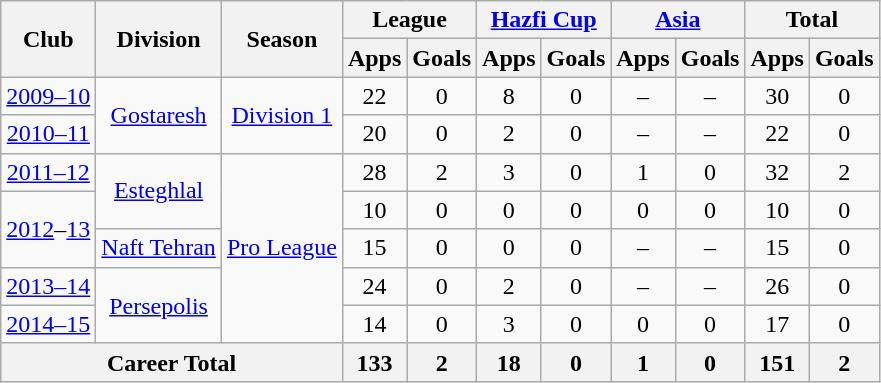<table class="wikitable" style="text-align: center;">
<tr>
<th rowspan="2">Club</th>
<th rowspan="2">Division</th>
<th rowspan="2">Season</th>
<th colspan="2">League</th>
<th colspan="2"><a href='#'>Hazfi Cup</a></th>
<th colspan="2"><a href='#'>Asia</a></th>
<th colspan="2">Total</th>
</tr>
<tr>
<th>Apps</th>
<th>Goals</th>
<th>Apps</th>
<th>Goals</th>
<th>Apps</th>
<th>Goals</th>
<th>Apps</th>
<th>Goals</th>
</tr>
<tr>
<td><a href='#'>2009–10</a></td>
<td rowspan="2"><a href='#'>Gostaresh</a></td>
<td rowspan="2"><a href='#'>Division 1</a></td>
<td>22</td>
<td>0</td>
<td>8</td>
<td>0</td>
<td>–</td>
<td>–</td>
<td>30</td>
<td>0</td>
</tr>
<tr>
<td><a href='#'>2010–11</a></td>
<td>20</td>
<td>0</td>
<td>2</td>
<td>0</td>
<td>–</td>
<td>–</td>
<td>22</td>
<td>0</td>
</tr>
<tr>
<td><a href='#'>2011–12</a></td>
<td rowspan="2"><a href='#'>Esteghlal</a></td>
<td rowspan="5"><a href='#'>Pro League</a></td>
<td>28</td>
<td>2</td>
<td>3</td>
<td>0</td>
<td>1</td>
<td>0</td>
<td>32</td>
<td>2</td>
</tr>
<tr>
<td rowspan="2"><a href='#'>2012</a>–<a href='#'>13</a></td>
<td>10</td>
<td>0</td>
<td>0</td>
<td>0</td>
<td>0</td>
<td>0</td>
<td>10</td>
<td>0</td>
</tr>
<tr>
<td><a href='#'>Naft Tehran</a></td>
<td>15</td>
<td>0</td>
<td>0</td>
<td>0</td>
<td>–</td>
<td>–</td>
<td>15</td>
<td>0</td>
</tr>
<tr>
<td><a href='#'>2013–14</a></td>
<td rowspan="2"><a href='#'>Persepolis</a></td>
<td>24</td>
<td>0</td>
<td>2</td>
<td>0</td>
<td>–</td>
<td>–</td>
<td>26</td>
<td>0</td>
</tr>
<tr>
<td><a href='#'>2014–15</a></td>
<td>14</td>
<td>0</td>
<td>3</td>
<td>0</td>
<td>0</td>
<td>0</td>
<td>17</td>
<td>0</td>
</tr>
<tr>
<th colspan=3>Career Total</th>
<th>133</th>
<th>2</th>
<th>18</th>
<th>0</th>
<th>1</th>
<th>0</th>
<th>151</th>
<th>2</th>
</tr>
</table>
